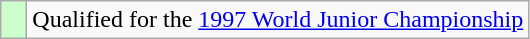<table class="wikitable" style="text-align: left;">
<tr>
<td width=10px bgcolor=#ccffcc></td>
<td>Qualified for the <a href='#'>1997 World Junior Championship</a></td>
</tr>
</table>
